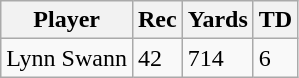<table class="wikitable">
<tr>
<th>Player</th>
<th>Rec</th>
<th>Yards</th>
<th>TD</th>
</tr>
<tr>
<td>Lynn Swann</td>
<td>42</td>
<td>714</td>
<td>6</td>
</tr>
</table>
